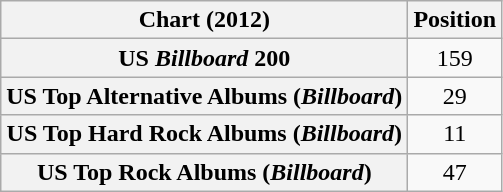<table class="wikitable sortable plainrowheaders" style="text-align:center">
<tr>
<th scope="col">Chart (2012)</th>
<th scope="col">Position</th>
</tr>
<tr>
<th scope="row">US <em>Billboard</em> 200</th>
<td>159</td>
</tr>
<tr>
<th scope="row">US Top Alternative Albums (<em>Billboard</em>)</th>
<td>29</td>
</tr>
<tr>
<th scope="row">US Top Hard Rock Albums (<em>Billboard</em>)</th>
<td>11</td>
</tr>
<tr>
<th scope="row">US Top Rock Albums (<em>Billboard</em>)</th>
<td>47</td>
</tr>
</table>
